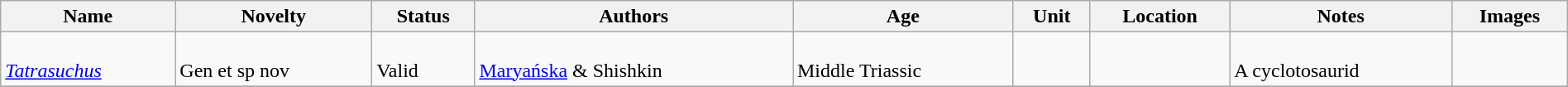<table class="wikitable sortable" align="center" width="100%">
<tr>
<th>Name</th>
<th>Novelty</th>
<th>Status</th>
<th>Authors</th>
<th>Age</th>
<th>Unit</th>
<th>Location</th>
<th>Notes</th>
<th>Images</th>
</tr>
<tr>
<td><br><em><a href='#'>Tatrasuchus</a></em></td>
<td><br>Gen et sp nov</td>
<td><br>Valid</td>
<td><br><a href='#'>Maryańska</a> & Shishkin</td>
<td><br>Middle Triassic</td>
<td></td>
<td><br></td>
<td><br>A cyclotosaurid</td>
<td></td>
</tr>
<tr>
</tr>
</table>
